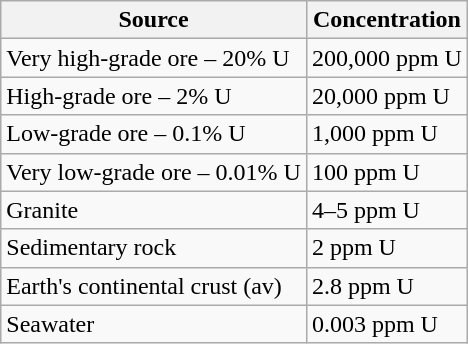<table class="wikitable floatright" style="margin:1em">
<tr>
<th>Source</th>
<th>Concentration</th>
</tr>
<tr>
<td>Very high-grade ore – 20% U</td>
<td>200,000 ppm U</td>
</tr>
<tr>
<td>High-grade ore – 2% U</td>
<td>20,000 ppm U</td>
</tr>
<tr>
<td>Low-grade ore – 0.1% U</td>
<td>1,000 ppm U</td>
</tr>
<tr>
<td>Very low-grade ore – 0.01% U</td>
<td>100 ppm U</td>
</tr>
<tr>
<td>Granite</td>
<td>4–5 ppm U</td>
</tr>
<tr>
<td>Sedimentary rock</td>
<td>2 ppm U</td>
</tr>
<tr>
<td>Earth's continental crust (av)</td>
<td>2.8 ppm U</td>
</tr>
<tr>
<td>Seawater</td>
<td>0.003 ppm U</td>
</tr>
</table>
